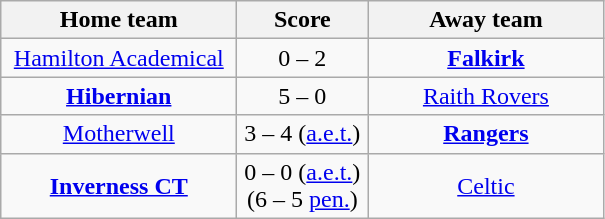<table class="wikitable" style="text-align: center">
<tr>
<th width=150>Home team</th>
<th width=80>Score</th>
<th width=150>Away team</th>
</tr>
<tr>
<td><a href='#'>Hamilton Academical</a></td>
<td>0 – 2</td>
<td><strong><a href='#'>Falkirk</a></strong></td>
</tr>
<tr>
<td><strong><a href='#'>Hibernian</a></strong></td>
<td>5 – 0</td>
<td><a href='#'>Raith Rovers</a></td>
</tr>
<tr>
<td><a href='#'>Motherwell</a></td>
<td>3 – 4 (<a href='#'>a.e.t.</a>)</td>
<td><strong><a href='#'>Rangers</a></strong></td>
</tr>
<tr>
<td><strong><a href='#'>Inverness CT</a></strong></td>
<td>0 – 0 (<a href='#'>a.e.t.</a>)<br> (6 – 5 <a href='#'>pen.</a>)</td>
<td><a href='#'>Celtic</a></td>
</tr>
</table>
